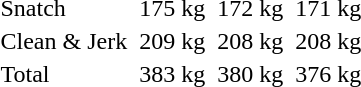<table>
<tr>
<td>Snatch</td>
<td></td>
<td>175 kg</td>
<td></td>
<td>172 kg</td>
<td></td>
<td>171 kg</td>
</tr>
<tr>
<td>Clean & Jerk</td>
<td></td>
<td>209 kg</td>
<td></td>
<td>208 kg</td>
<td></td>
<td>208 kg</td>
</tr>
<tr>
<td>Total</td>
<td></td>
<td>383 kg</td>
<td></td>
<td>380 kg</td>
<td></td>
<td>376 kg</td>
</tr>
</table>
